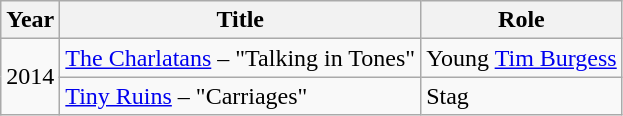<table class="wikitable sortable">
<tr>
<th>Year</th>
<th>Title</th>
<th>Role</th>
</tr>
<tr>
<td rowspan="2">2014</td>
<td><a href='#'>The Charlatans</a> – "Talking in Tones"</td>
<td>Young <a href='#'>Tim Burgess</a></td>
</tr>
<tr>
<td><a href='#'>Tiny Ruins</a> – "Carriages"</td>
<td>Stag</td>
</tr>
</table>
